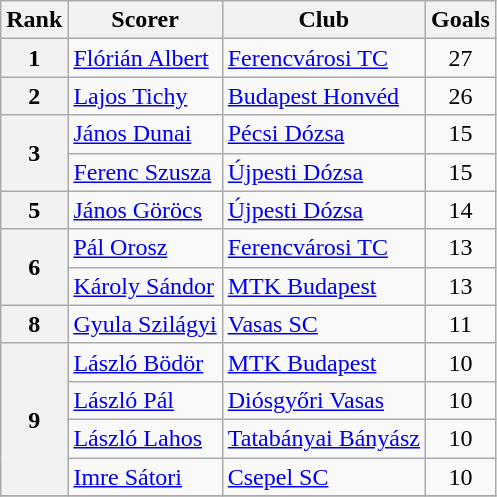<table class="wikitable" style="text-align:center">
<tr>
<th>Rank</th>
<th>Scorer</th>
<th>Club</th>
<th>Goals</th>
</tr>
<tr>
<th rowspan="1">1</th>
<td align=left> <a href='#'>Flórián Albert</a></td>
<td align=left><a href='#'>Ferencvárosi TC</a></td>
<td>27</td>
</tr>
<tr>
<th rowspan="1">2</th>
<td align=left> <a href='#'>Lajos Tichy</a></td>
<td align=left><a href='#'>Budapest Honvéd</a></td>
<td>26</td>
</tr>
<tr>
<th rowspan="2">3</th>
<td align=left> <a href='#'>János Dunai</a></td>
<td align=left><a href='#'>Pécsi Dózsa</a></td>
<td>15</td>
</tr>
<tr>
<td align=left> <a href='#'>Ferenc Szusza</a></td>
<td align=left><a href='#'>Újpesti Dózsa</a></td>
<td>15</td>
</tr>
<tr>
<th rowspan="1">5</th>
<td align=left> <a href='#'>János Göröcs</a></td>
<td align=left><a href='#'>Újpesti Dózsa</a></td>
<td>14</td>
</tr>
<tr>
<th rowspan="2">6</th>
<td align=left> <a href='#'>Pál Orosz</a></td>
<td align=left><a href='#'>Ferencvárosi TC</a></td>
<td>13</td>
</tr>
<tr>
<td align=left> <a href='#'>Károly Sándor</a></td>
<td align=left><a href='#'>MTK Budapest</a></td>
<td>13</td>
</tr>
<tr>
<th rowspan="1">8</th>
<td align=left> <a href='#'>Gyula Szilágyi</a></td>
<td align=left><a href='#'>Vasas SC</a></td>
<td>11</td>
</tr>
<tr>
<th rowspan="4">9</th>
<td align=left> <a href='#'>László Bödör</a></td>
<td align=left><a href='#'>MTK Budapest</a></td>
<td>10</td>
</tr>
<tr>
<td align=left> <a href='#'>László Pál</a></td>
<td align=left><a href='#'>Diósgyőri Vasas</a></td>
<td>10</td>
</tr>
<tr>
<td align=left> <a href='#'>László Lahos</a></td>
<td><a href='#'>Tatabányai Bányász</a></td>
<td>10</td>
</tr>
<tr>
<td align=left> <a href='#'>Imre Sátori</a></td>
<td align=left><a href='#'>Csepel SC</a></td>
<td>10</td>
</tr>
<tr>
</tr>
</table>
